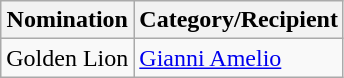<table class="wikitable">
<tr>
<th>Nomination</th>
<th>Category/Recipient</th>
</tr>
<tr>
<td>Golden Lion</td>
<td><a href='#'>Gianni Amelio</a></td>
</tr>
</table>
